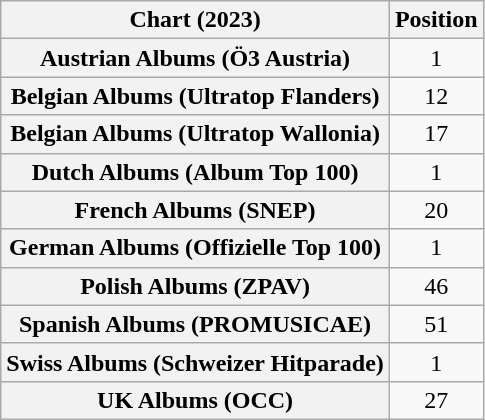<table class="wikitable sortable plainrowheaders" style="text-align:center">
<tr>
<th scope="col">Chart (2023)</th>
<th scope="col">Position</th>
</tr>
<tr>
<th scope="row">Austrian Albums (Ö3 Austria)</th>
<td>1</td>
</tr>
<tr>
<th scope="row">Belgian Albums (Ultratop Flanders)</th>
<td>12</td>
</tr>
<tr>
<th scope="row">Belgian Albums (Ultratop Wallonia)</th>
<td>17</td>
</tr>
<tr>
<th scope="row">Dutch Albums (Album Top 100)</th>
<td>1</td>
</tr>
<tr>
<th scope="row">French Albums (SNEP)</th>
<td>20</td>
</tr>
<tr>
<th scope="row">German Albums (Offizielle Top 100)</th>
<td>1</td>
</tr>
<tr>
<th scope="row">Polish Albums (ZPAV)</th>
<td>46</td>
</tr>
<tr>
<th scope="row">Spanish Albums (PROMUSICAE)</th>
<td>51</td>
</tr>
<tr>
<th scope="row">Swiss Albums (Schweizer Hitparade)</th>
<td>1</td>
</tr>
<tr>
<th scope="row">UK Albums (OCC)</th>
<td>27</td>
</tr>
</table>
